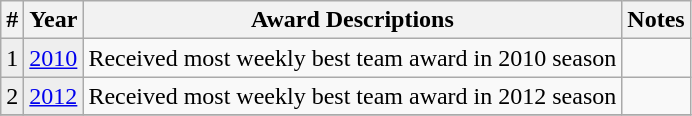<table class="wikitable">
<tr>
<th>#</th>
<th>Year</th>
<th>Award Descriptions</th>
<th>Notes</th>
</tr>
<tr>
<td style="background:#eeeeee">1</td>
<td style="background:#eeeeee"><a href='#'>2010</a></td>
<td>Received most weekly best team award in 2010 season</td>
<td></td>
</tr>
<tr>
<td style="background:#eeeeee">2</td>
<td style="background:#eeeeee"><a href='#'>2012</a></td>
<td>Received most weekly best team award in 2012 season</td>
<td></td>
</tr>
<tr>
</tr>
</table>
